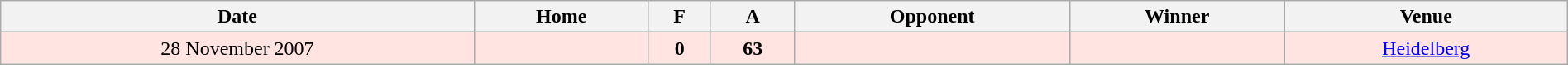<table class="wikitable sortable" style="text-align: center; width:100%">
<tr>
<th>Date</th>
<th>Home</th>
<th>F</th>
<th>A</th>
<th>Opponent</th>
<th>Winner</th>
<th>Venue</th>
</tr>
<tr bgcolor="FFE4E1">
<td>28 November 2007</td>
<td></td>
<td><strong>0</strong></td>
<td><strong>63</strong></td>
<td></td>
<td></td>
<td><a href='#'>Heidelberg</a></td>
</tr>
</table>
